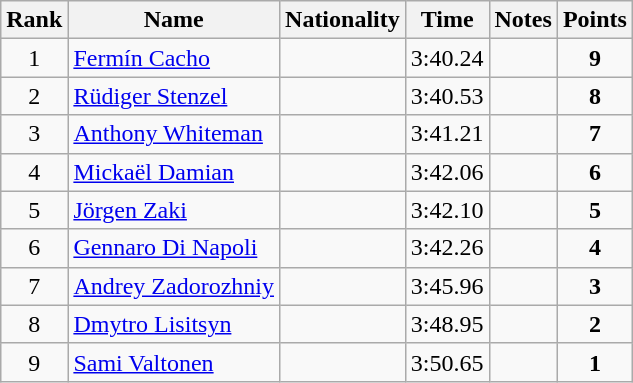<table class="wikitable sortable" style="text-align:center">
<tr>
<th>Rank</th>
<th>Name</th>
<th>Nationality</th>
<th>Time</th>
<th>Notes</th>
<th>Points</th>
</tr>
<tr>
<td>1</td>
<td align=left><a href='#'>Fermín Cacho</a></td>
<td align=left></td>
<td>3:40.24</td>
<td></td>
<td><strong>9</strong></td>
</tr>
<tr>
<td>2</td>
<td align=left><a href='#'>Rüdiger Stenzel</a></td>
<td align=left></td>
<td>3:40.53</td>
<td></td>
<td><strong>8</strong></td>
</tr>
<tr>
<td>3</td>
<td align=left><a href='#'>Anthony Whiteman</a></td>
<td align=left></td>
<td>3:41.21</td>
<td></td>
<td><strong>7</strong></td>
</tr>
<tr>
<td>4</td>
<td align=left><a href='#'>Mickaël Damian</a></td>
<td align=left></td>
<td>3:42.06</td>
<td></td>
<td><strong>6</strong></td>
</tr>
<tr>
<td>5</td>
<td align=left><a href='#'>Jörgen Zaki</a></td>
<td align=left></td>
<td>3:42.10</td>
<td></td>
<td><strong>5</strong></td>
</tr>
<tr>
<td>6</td>
<td align=left><a href='#'>Gennaro Di Napoli</a></td>
<td align=left></td>
<td>3:42.26</td>
<td></td>
<td><strong>4</strong></td>
</tr>
<tr>
<td>7</td>
<td align=left><a href='#'>Andrey Zadorozhniy</a></td>
<td align=left></td>
<td>3:45.96</td>
<td></td>
<td><strong>3</strong></td>
</tr>
<tr>
<td>8</td>
<td align=left><a href='#'>Dmytro Lisitsyn</a></td>
<td align=left></td>
<td>3:48.95</td>
<td></td>
<td><strong>2</strong></td>
</tr>
<tr>
<td>9</td>
<td align=left><a href='#'>Sami Valtonen</a></td>
<td align=left></td>
<td>3:50.65</td>
<td></td>
<td><strong>1</strong></td>
</tr>
</table>
